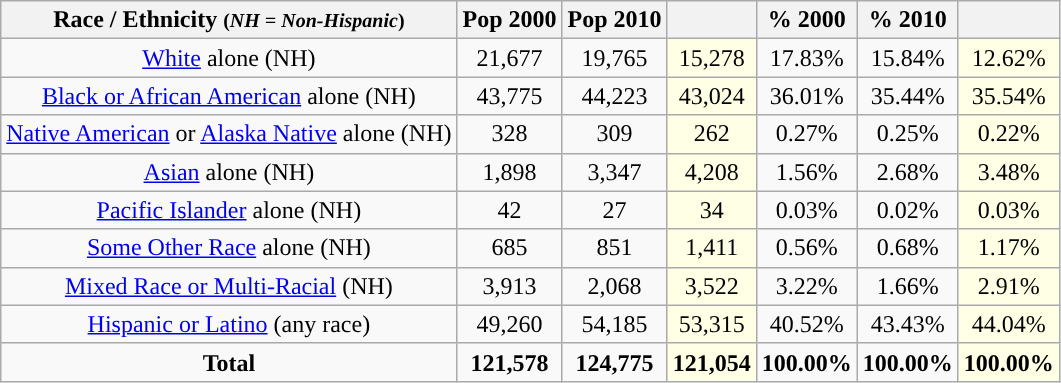<table class="wikitable" style="text-align:center;">
<tr>
<th>Race / Ethnicity <small>(<em>NH = Non-Hispanic</em>)</small></th>
<th>Pop 2000</th>
<th>Pop 2010</th>
<th></th>
<th>% 2000</th>
<th>% 2010</th>
<th></th>
</tr>
<tr>
<td><a href='#'>White</a> alone (NH)</td>
<td>21,677</td>
<td>19,765</td>
<td style='background: #ffffe6;'>15,278</td>
<td>17.83%</td>
<td>15.84%</td>
<td style='background: #ffffe6;'>12.62%</td>
</tr>
<tr>
<td><a href='#'>Black or African American</a> alone (NH)</td>
<td>43,775</td>
<td>44,223</td>
<td style='background: #ffffe6;'>43,024</td>
<td>36.01%</td>
<td>35.44%</td>
<td style='background: #ffffe6;'>35.54%</td>
</tr>
<tr>
<td><a href='#'>Native American</a> or <a href='#'>Alaska Native</a> alone (NH)</td>
<td>328</td>
<td>309</td>
<td style='background: #ffffe6;'>262</td>
<td>0.27%</td>
<td>0.25%</td>
<td style='background: #ffffe6;'>0.22%</td>
</tr>
<tr>
<td><a href='#'>Asian</a> alone (NH)</td>
<td>1,898</td>
<td>3,347</td>
<td style='background: #ffffe6;'>4,208</td>
<td>1.56%</td>
<td>2.68%</td>
<td style='background: #ffffe6;'>3.48%</td>
</tr>
<tr>
<td><a href='#'>Pacific Islander</a> alone (NH)</td>
<td>42</td>
<td>27</td>
<td style='background: #ffffe6;'>34</td>
<td>0.03%</td>
<td>0.02%</td>
<td style='background: #ffffe6;'>0.03%</td>
</tr>
<tr>
<td><a href='#'>Some Other Race</a> alone (NH)</td>
<td>685</td>
<td>851</td>
<td style='background: #ffffe6;'>1,411</td>
<td>0.56%</td>
<td>0.68%</td>
<td style='background: #ffffe6;'>1.17%</td>
</tr>
<tr>
<td><a href='#'>Mixed Race or Multi-Racial</a> (NH)</td>
<td>3,913</td>
<td>2,068</td>
<td style='background: #ffffe6;'>3,522</td>
<td>3.22%</td>
<td>1.66%</td>
<td style='background: #ffffe6;'>2.91%</td>
</tr>
<tr>
<td><a href='#'>Hispanic or Latino</a> (any race)</td>
<td>49,260</td>
<td>54,185</td>
<td style='background: #ffffe6;'>53,315</td>
<td>40.52%</td>
<td>43.43%</td>
<td style='background: #ffffe6;'>44.04%</td>
</tr>
<tr>
<td><strong>Total</strong></td>
<td><strong>121,578</strong></td>
<td><strong>124,775</strong></td>
<td style='background: #ffffe6;'><strong>121,054</strong></td>
<td><strong>100.00%</strong></td>
<td><strong>100.00%</strong></td>
<td style='background: #ffffe6;'><strong>100.00%</strong></td>
</tr>
</table>
